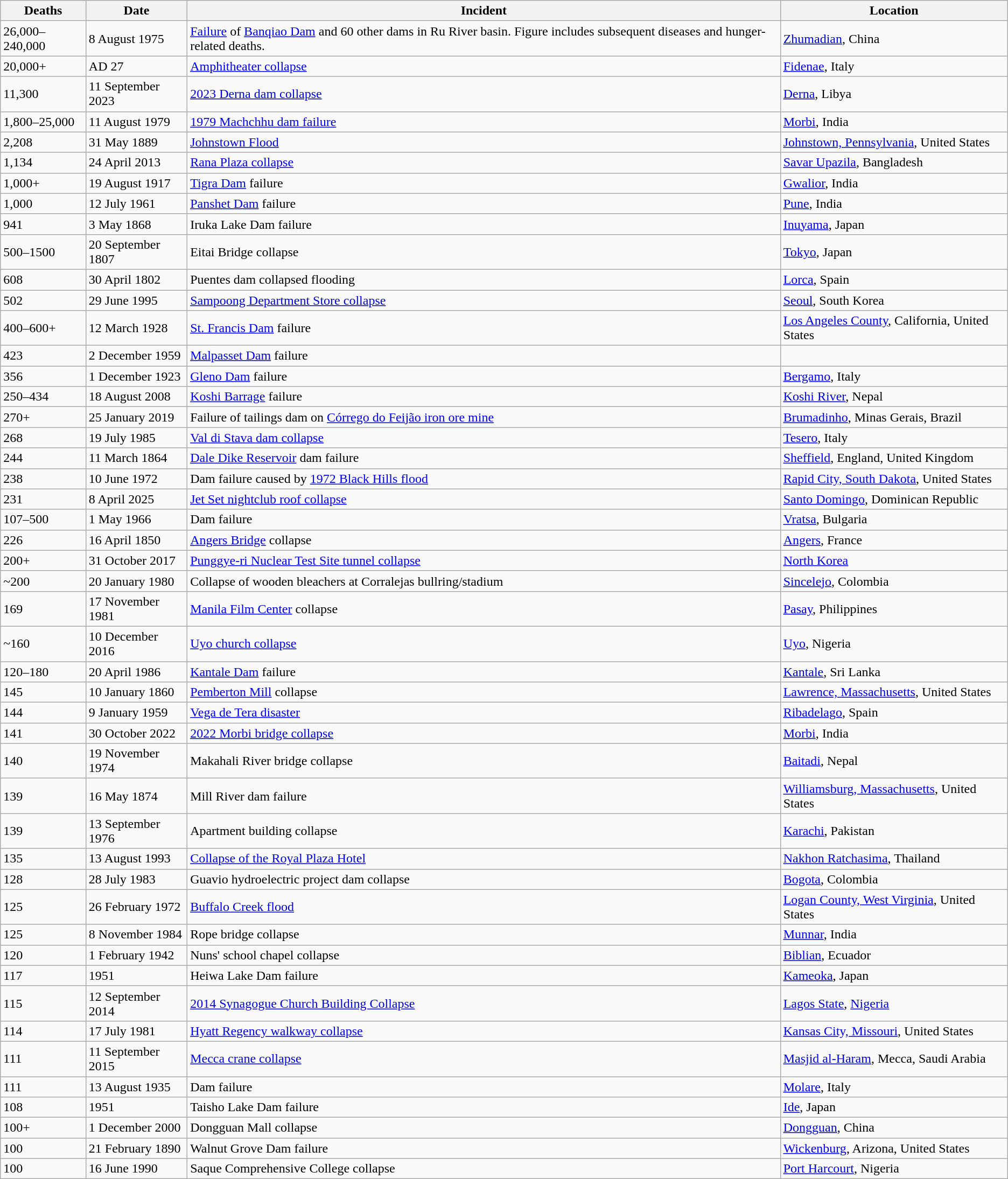<table class="wikitable sortable">
<tr>
<th data-sort-type="number">Deaths</th>
<th data-sort-type="date">Date</th>
<th class="unsortable">Incident</th>
<th>Location</th>
</tr>
<tr>
<td data-sort-value="78993">26,000–240,000 </td>
<td>8 August 1975</td>
<td><a href='#'>Failure</a> of <a href='#'>Banqiao Dam</a> and 60 other dams in Ru River basin. Figure includes subsequent diseases and hunger-related deaths.</td>
<td data-sort-value="ASCN"><a href='#'>Zhumadian</a>, China</td>
</tr>
<tr>
<td data-sort-value="20,000">20,000+</td>
<td data-sort-value="1 January 1000">AD 27</td>
<td><a href='#'>Amphitheater collapse</a></td>
<td data-sort-value="EUITFidenae"><a href='#'>Fidenae</a>, Italy</td>
</tr>
<tr>
<td>11,300</td>
<td>11 September 2023</td>
<td><a href='#'>2023 Derna dam collapse</a></td>
<td data-sort-value="AFLYDerna"><a href='#'>Derna</a>, Libya</td>
</tr>
<tr>
<td data-sort-value="6708">1,800–25,000</td>
<td>11 August 1979</td>
<td><a href='#'>1979 Machchhu dam failure</a></td>
<td data-sort-value="ASINMorbi"><a href='#'>Morbi</a>, India</td>
</tr>
<tr>
<td>2,208</td>
<td>31 May 1889</td>
<td><a href='#'>Johnstown Flood</a></td>
<td data-sort-value="NAUSPAJohnstown"><a href='#'>Johnstown, Pennsylvania</a>, United States</td>
</tr>
<tr>
<td>1,134</td>
<td>24 April 2013</td>
<td><a href='#'>Rana Plaza collapse</a></td>
<td data-sort-value="ASBDDhaka"><a href='#'>Savar Upazila</a>, Bangladesh</td>
</tr>
<tr>
<td data-sort-value="1001">1,000+ </td>
<td>19 August 1917</td>
<td><a href='#'>Tigra Dam</a> failure</td>
<td data-sort-value="ASINGwa"><a href='#'>Gwalior</a>, India</td>
</tr>
<tr>
<td>1,000</td>
<td>12 July 1961</td>
<td><a href='#'>Panshet Dam</a> failure</td>
<td data-sort-value="ASINPune"><a href='#'>Pune</a>, India</td>
</tr>
<tr>
<td>941</td>
<td>3 May 1868</td>
<td>Iruka Lake Dam failure</td>
<td data-sort-value="ASJPInu"><a href='#'>Inuyama</a>, Japan</td>
</tr>
<tr>
<td data-sort-value="866">500–1500</td>
<td>20 September 1807</td>
<td>Eitai Bridge collapse</td>
<td data-sort-value="ASJPTokyo"><a href='#'>Tokyo</a>, Japan</td>
</tr>
<tr>
<td>608</td>
<td>30 April 1802</td>
<td>Puentes dam collapsed flooding</td>
<td data-sort-value="EUESLor"><a href='#'>Lorca</a>, Spain</td>
</tr>
<tr>
<td>502</td>
<td>29 June 1995</td>
<td><a href='#'>Sampoong Department Store collapse</a></td>
<td data-sort-value="ASKRSeo"><a href='#'>Seoul</a>, South Korea</td>
</tr>
<tr>
<td data-sort-value="489">400–600+</td>
<td>12 March 1928</td>
<td><a href='#'>St. Francis Dam</a> failure</td>
<td data-sort-value="NAUSCALosangeles"><a href='#'>Los Angeles County</a>, California, United States</td>
</tr>
<tr>
<td>423</td>
<td>2 December 1959</td>
<td><a href='#'>Malpasset Dam</a> failure</td>
</tr>
<tr>
<td>356</td>
<td>1 December 1923</td>
<td><a href='#'>Gleno Dam</a> failure</td>
<td data-sort-value="EUITbergamo"><a href='#'>Bergamo</a>, Italy</td>
</tr>
<tr>
<td data-sort-value="330">250–434</td>
<td>18 August 2008</td>
<td><a href='#'>Koshi Barrage</a> failure</td>
<td data-sort-value="ASNPkoshi"><a href='#'>Koshi River</a>, Nepal</td>
</tr>
<tr>
<td data-sort-value="270">270+</td>
<td>25 January 2019</td>
<td>Failure of tailings dam on <a href='#'>Córrego do Feijão iron ore mine</a></td>
<td data-sort-value="SAminasgeraisbruma"><a href='#'>Brumadinho</a>, Minas Gerais, Brazil</td>
</tr>
<tr>
<td>268</td>
<td>19 July 1985</td>
<td><a href='#'>Val di Stava dam collapse</a></td>
<td data-sort-value="EUtesero"><a href='#'>Tesero</a>, Italy</td>
</tr>
<tr>
<td>244</td>
<td>11 March 1864</td>
<td><a href='#'>Dale Dike Reservoir</a> dam failure</td>
<td data-sort-value="EUGBENGsheffield"><a href='#'>Sheffield</a>, England, United Kingdom</td>
</tr>
<tr>
<td>238</td>
<td>10 June 1972</td>
<td>Dam failure caused by <a href='#'>1972 Black Hills flood</a></td>
<td data-sort-value="NAUSSDrapidcity"><a href='#'>Rapid City, South Dakota</a>, United States</td>
</tr>
<tr>
<td>231</td>
<td>8 April 2025</td>
<td><a href='#'>Jet Set nightclub roof collapse</a></td>
<td><a href='#'>Santo Domingo</a>, Dominican Republic</td>
</tr>
<tr>
<td data-sort-value="231">107–500</td>
<td>1 May 1966</td>
<td>Dam failure</td>
<td data-sort-value="EUBG"><a href='#'>Vratsa</a>, Bulgaria</td>
</tr>
<tr>
<td>226</td>
<td>16 April 1850</td>
<td><a href='#'>Angers Bridge</a> collapse</td>
<td data-sort-value="EUFRanger"><a href='#'>Angers</a>, France</td>
</tr>
<tr>
<td data-sort-value="200">200+</td>
<td>31 October 2017</td>
<td><a href='#'>Punggye-ri Nuclear Test Site tunnel collapse</a></td>
<td data-sort-value="AUKP"><a href='#'>North Korea</a></td>
</tr>
<tr>
<td data-sort-value="200">~200</td>
<td>20 January 1980</td>
<td>Collapse of wooden bleachers at Corralejas bullring/stadium</td>
<td data-sort-value="NACOsincelejo"><a href='#'>Sincelejo</a>, Colombia</td>
</tr>
<tr>
<td>169</td>
<td>17 November 1981</td>
<td><a href='#'>Manila Film Center</a> collapse</td>
<td data-sort-value="ASPHpasay"><a href='#'>Pasay</a>, Philippines</td>
</tr>
<tr>
<td data-sort-value="160">~160</td>
<td>10 December 2016</td>
<td><a href='#'>Uyo church collapse</a></td>
<td data-sort-value="AFNGuyo"><a href='#'>Uyo</a>, Nigeria</td>
</tr>
<tr>
<td data-sort-value="147">120–180</td>
<td>20 April 1986</td>
<td><a href='#'>Kantale Dam</a> failure</td>
<td data-sort-value="ASLK"><a href='#'>Kantale</a>, Sri Lanka</td>
</tr>
<tr>
<td>145</td>
<td>10 January 1860</td>
<td><a href='#'>Pemberton Mill</a> collapse</td>
<td data-sort-value="NAUSMAlawrence"><a href='#'>Lawrence, Massachusetts</a>, United States</td>
</tr>
<tr>
<td>144</td>
<td>9 January 1959</td>
<td><a href='#'>Vega de Tera disaster</a></td>
<td data-sort-value="EUSPribadel"><a href='#'>Ribadelago</a>, Spain</td>
</tr>
<tr>
<td>141</td>
<td>30 October 2022</td>
<td><a href='#'>2022 Morbi bridge collapse</a></td>
<td data-sort-value="ASINmorbi"><a href='#'>Morbi</a>, India</td>
</tr>
<tr>
<td>140</td>
<td>19 November 1974</td>
<td>Makahali River bridge collapse</td>
<td data-sort-value="ASNPbaitadi"><a href='#'>Baitadi</a>, Nepal</td>
</tr>
<tr>
<td>139</td>
<td>16 May 1874</td>
<td>Mill River dam failure</td>
<td data-sort-value="NAUSMAwilliams"><a href='#'>Williamsburg, Massachusetts</a>, United States</td>
</tr>
<tr>
<td>139</td>
<td>13 September 1976</td>
<td>Apartment building collapse</td>
<td data-sort-value="ASPKkara"><a href='#'>Karachi</a>, Pakistan</td>
</tr>
<tr>
<td>135</td>
<td>13 August 1993</td>
<td><a href='#'>Collapse of the Royal Plaza Hotel</a></td>
<td data-sort-value="ASTH"><a href='#'>Nakhon Ratchasima</a>, Thailand</td>
</tr>
<tr>
<td>128</td>
<td>28 July 1983</td>
<td>Guavio hydroelectric project dam collapse</td>
<td data-sort-value="SACObogo"><a href='#'>Bogota</a>, Colombia</td>
</tr>
<tr>
<td>125</td>
<td>26 February 1972</td>
<td><a href='#'>Buffalo Creek flood</a></td>
<td data-sort-value="NAUSWVlogan"><a href='#'>Logan County, West Virginia</a>, United States</td>
</tr>
<tr>
<td>125</td>
<td>8 November 1984</td>
<td>Rope bridge collapse</td>
<td data-sort-value="ASINmunnar"><a href='#'>Munnar</a>, India</td>
</tr>
<tr>
<td>120</td>
<td>1 February 1942</td>
<td>Nuns' school chapel collapse</td>
<td data-sort-value="SAECcanar"><a href='#'>Biblian</a>, Ecuador</td>
</tr>
<tr>
<td>117</td>
<td data-sort-value="1 January 1951">1951</td>
<td>Heiwa Lake Dam failure</td>
<td data-sort-value="ASJPkame"><a href='#'>Kameoka</a>, Japan</td>
</tr>
<tr>
<td>115</td>
<td>12 September 2014</td>
<td><a href='#'>2014 Synagogue Church Building Collapse</a></td>
<td data-sort-value="AFNGlago"><a href='#'>Lagos State</a>, <a href='#'>Nigeria</a></td>
</tr>
<tr>
<td>114</td>
<td>17 July 1981</td>
<td><a href='#'>Hyatt Regency walkway collapse</a></td>
<td data-sort-value="NAUSMOkansas"><a href='#'>Kansas City, Missouri</a>, United States</td>
</tr>
<tr>
<td>111</td>
<td>11 September 2015</td>
<td><a href='#'>Mecca crane collapse</a></td>
<td data-sort-value="ASSA"><a href='#'>Masjid al-Haram</a>, Mecca, Saudi Arabia</td>
</tr>
<tr>
<td>111</td>
<td>13 August 1935</td>
<td>Dam failure</td>
<td data-sort-value="EUITmolare"><a href='#'>Molare</a>, Italy</td>
</tr>
<tr>
<td>108</td>
<td data-sort-value="1 January 1951">1951</td>
<td>Taisho Lake Dam failure</td>
<td data-sort-value="ASJPide"><a href='#'>Ide</a>, Japan</td>
</tr>
<tr>
<td data-sort-value="101">100+</td>
<td>1 December 2000</td>
<td>Dongguan Mall collapse</td>
<td data-sort-value="ASCHdongguan"><a href='#'>Dongguan</a>, China</td>
</tr>
<tr>
<td>100</td>
<td>21 February 1890</td>
<td>Walnut Grove Dam failure</td>
<td data-sort-value="NAUSAZwickenburg"><a href='#'>Wickenburg</a>, Arizona, United States</td>
</tr>
<tr>
<td>100</td>
<td>16 June 1990</td>
<td>Saque Comprehensive College collapse</td>
<td data-sort-value="AFNGportharcourt"><a href='#'>Port Harcourt</a>, Nigeria</td>
</tr>
</table>
